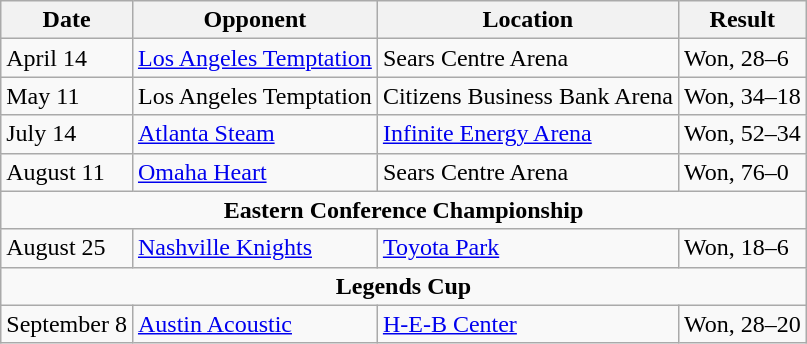<table class="wikitable">
<tr>
<th>Date</th>
<th>Opponent</th>
<th>Location</th>
<th>Result</th>
</tr>
<tr>
<td>April 14</td>
<td><a href='#'>Los Angeles Temptation</a></td>
<td>Sears Centre Arena</td>
<td>Won, 28–6</td>
</tr>
<tr>
<td>May 11</td>
<td>Los Angeles Temptation</td>
<td>Citizens Business Bank Arena</td>
<td>Won, 34–18</td>
</tr>
<tr>
<td>July 14</td>
<td><a href='#'>Atlanta Steam</a></td>
<td><a href='#'>Infinite Energy Arena</a></td>
<td>Won, 52–34</td>
</tr>
<tr>
<td>August 11</td>
<td><a href='#'>Omaha Heart</a></td>
<td>Sears Centre Arena</td>
<td>Won, 76–0</td>
</tr>
<tr>
<td colspan=4 style="text-align:center;"><strong>Eastern Conference Championship</strong></td>
</tr>
<tr>
<td>August 25</td>
<td><a href='#'>Nashville Knights</a></td>
<td><a href='#'>Toyota Park</a></td>
<td>Won, 18–6</td>
</tr>
<tr>
<td colspan=4 style="text-align:center;"><strong>Legends Cup</strong></td>
</tr>
<tr>
<td>September 8</td>
<td><a href='#'>Austin Acoustic</a></td>
<td><a href='#'>H-E-B Center</a></td>
<td>Won, 28–20</td>
</tr>
</table>
